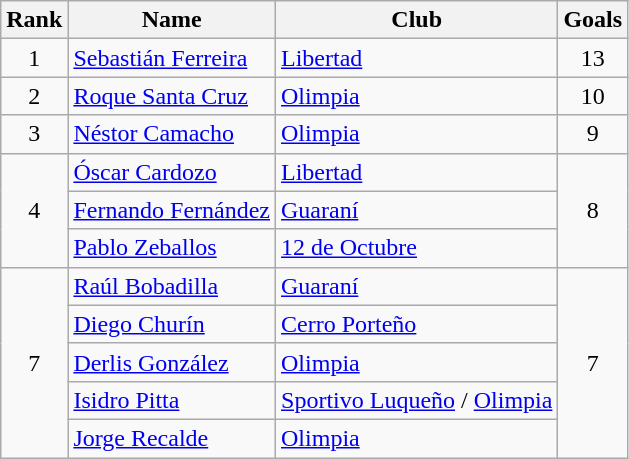<table class="wikitable" border="1">
<tr>
<th>Rank</th>
<th>Name</th>
<th>Club</th>
<th>Goals</th>
</tr>
<tr>
<td align=center>1</td>
<td> <a href='#'>Sebastián Ferreira</a></td>
<td><a href='#'>Libertad</a></td>
<td align=center>13</td>
</tr>
<tr>
<td align=center>2</td>
<td> <a href='#'>Roque Santa Cruz</a></td>
<td><a href='#'>Olimpia</a></td>
<td align=center>10</td>
</tr>
<tr>
<td align=center>3</td>
<td> <a href='#'>Néstor Camacho</a></td>
<td><a href='#'>Olimpia</a></td>
<td align=center>9</td>
</tr>
<tr>
<td rowspan=3 align=center>4</td>
<td> <a href='#'>Óscar Cardozo</a></td>
<td><a href='#'>Libertad</a></td>
<td rowspan=3 align=center>8</td>
</tr>
<tr>
<td> <a href='#'>Fernando Fernández</a></td>
<td><a href='#'>Guaraní</a></td>
</tr>
<tr>
<td> <a href='#'>Pablo Zeballos</a></td>
<td><a href='#'>12 de Octubre</a></td>
</tr>
<tr>
<td rowspan=5 align=center>7</td>
<td> <a href='#'>Raúl Bobadilla</a></td>
<td><a href='#'>Guaraní</a></td>
<td rowspan=5 align=center>7</td>
</tr>
<tr>
<td> <a href='#'>Diego Churín</a></td>
<td><a href='#'>Cerro Porteño</a></td>
</tr>
<tr>
<td> <a href='#'>Derlis González</a></td>
<td><a href='#'>Olimpia</a></td>
</tr>
<tr>
<td> <a href='#'>Isidro Pitta</a></td>
<td><a href='#'>Sportivo Luqueño</a> / <a href='#'>Olimpia</a></td>
</tr>
<tr>
<td> <a href='#'>Jorge Recalde</a></td>
<td><a href='#'>Olimpia</a></td>
</tr>
</table>
